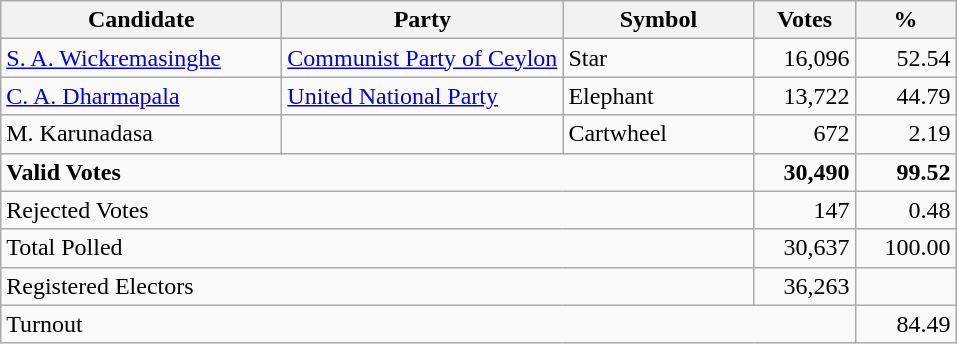<table class="wikitable" border="1" style="text-align:right;">
<tr>
<th align=left width="180">Candidate</th>
<th align=left width="180">Party</th>
<th align=left width="120">Symbol</th>
<th align=left width="60">Votes</th>
<th align=left width="60">%</th>
</tr>
<tr>
<td align=left><a href='#'>S. A. Wickremasinghe</a></td>
<td align=left><a href='#'>Communist Party of Ceylon</a></td>
<td align=left>Star</td>
<td align=right>16,096</td>
<td align=right>52.54</td>
</tr>
<tr>
<td align=left><a href='#'>C. A. Dharmapala</a></td>
<td align=left><a href='#'>United National Party</a></td>
<td align=left>Elephant</td>
<td align=right>13,722</td>
<td align=right>44.79</td>
</tr>
<tr>
<td align=left>M. Karunadasa</td>
<td></td>
<td align=left>Cartwheel</td>
<td align=right>672</td>
<td align=right>2.19</td>
</tr>
<tr>
<td align=left colspan=3><strong>Valid Votes</strong></td>
<td align=right><strong>30,490</strong></td>
<td align=right><strong>99.52</strong></td>
</tr>
<tr>
<td align=left colspan=3>Rejected Votes</td>
<td align=right>147</td>
<td align=right>0.48</td>
</tr>
<tr>
<td align=left colspan=3>Total Polled</td>
<td align=right>30,637</td>
<td align=right>100.00</td>
</tr>
<tr>
<td align=left colspan=3>Registered Electors</td>
<td align=right>36,263</td>
<td></td>
</tr>
<tr>
<td align=left colspan=4>Turnout</td>
<td align=right>84.49</td>
</tr>
</table>
